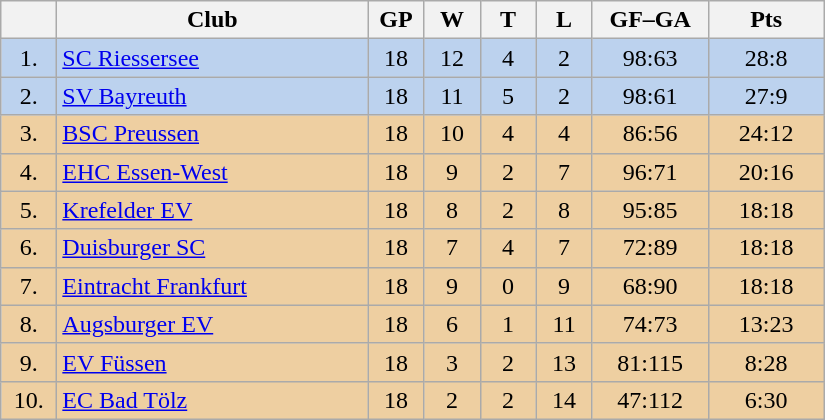<table class="wikitable">
<tr>
<th width="30"></th>
<th width="200">Club</th>
<th width="30">GP</th>
<th width="30">W</th>
<th width="30">T</th>
<th width="30">L</th>
<th width="70">GF–GA</th>
<th width="70">Pts</th>
</tr>
<tr bgcolor="#BCD2EE" align="center">
<td>1.</td>
<td align="left"><a href='#'>SC Riessersee</a></td>
<td>18</td>
<td>12</td>
<td>4</td>
<td>2</td>
<td>98:63</td>
<td>28:8</td>
</tr>
<tr bgcolor=#BCD2EE align="center">
<td>2.</td>
<td align="left"><a href='#'>SV Bayreuth</a></td>
<td>18</td>
<td>11</td>
<td>5</td>
<td>2</td>
<td>98:61</td>
<td>27:9</td>
</tr>
<tr bgcolor=#EECFA1 align="center">
<td>3.</td>
<td align="left"><a href='#'>BSC Preussen</a></td>
<td>18</td>
<td>10</td>
<td>4</td>
<td>4</td>
<td>86:56</td>
<td>24:12</td>
</tr>
<tr bgcolor=#EECFA1 align="center">
<td>4.</td>
<td align="left"><a href='#'>EHC Essen-West</a></td>
<td>18</td>
<td>9</td>
<td>2</td>
<td>7</td>
<td>96:71</td>
<td>20:16</td>
</tr>
<tr bgcolor=#EECFA1 align="center">
<td>5.</td>
<td align="left"><a href='#'>Krefelder EV</a></td>
<td>18</td>
<td>8</td>
<td>2</td>
<td>8</td>
<td>95:85</td>
<td>18:18</td>
</tr>
<tr bgcolor=#EECFA1 align="center">
<td>6.</td>
<td align="left"><a href='#'>Duisburger SC</a></td>
<td>18</td>
<td>7</td>
<td>4</td>
<td>7</td>
<td>72:89</td>
<td>18:18</td>
</tr>
<tr bgcolor=#EECFA1 align="center">
<td>7.</td>
<td align="left"><a href='#'>Eintracht Frankfurt</a></td>
<td>18</td>
<td>9</td>
<td>0</td>
<td>9</td>
<td>68:90</td>
<td>18:18</td>
</tr>
<tr bgcolor=#EECFA1 align="center">
<td>8.</td>
<td align="left"><a href='#'>Augsburger EV</a></td>
<td>18</td>
<td>6</td>
<td>1</td>
<td>11</td>
<td>74:73</td>
<td>13:23</td>
</tr>
<tr bgcolor=#EECFA1 align="center">
<td>9.</td>
<td align="left"><a href='#'>EV Füssen</a></td>
<td>18</td>
<td>3</td>
<td>2</td>
<td>13</td>
<td>81:115</td>
<td>8:28</td>
</tr>
<tr bgcolor=#EECFA1 align="center">
<td>10.</td>
<td align="left"><a href='#'>EC Bad Tölz</a></td>
<td>18</td>
<td>2</td>
<td>2</td>
<td>14</td>
<td>47:112</td>
<td>6:30</td>
</tr>
</table>
